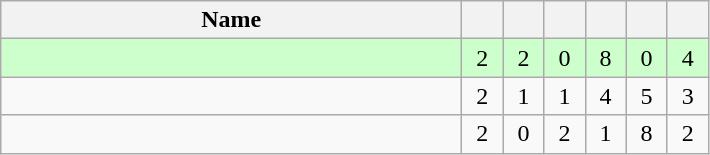<table class=wikitable style="text-align:center">
<tr>
<th width=300>Name</th>
<th width=20></th>
<th width=20></th>
<th width=20></th>
<th width=20></th>
<th width=20></th>
<th width=20></th>
</tr>
<tr style="background-color:#ccffcc;">
<td style="text-align:left;"></td>
<td>2</td>
<td>2</td>
<td>0</td>
<td>8</td>
<td>0</td>
<td>4</td>
</tr>
<tr>
<td style="text-align:left;"></td>
<td>2</td>
<td>1</td>
<td>1</td>
<td>4</td>
<td>5</td>
<td>3</td>
</tr>
<tr>
<td style="text-align:left;"></td>
<td>2</td>
<td>0</td>
<td>2</td>
<td>1</td>
<td>8</td>
<td>2</td>
</tr>
</table>
